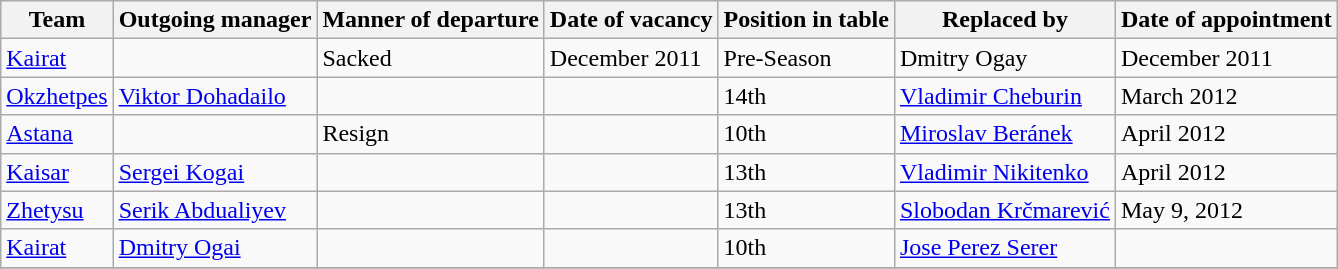<table class="wikitable">
<tr>
<th>Team</th>
<th>Outgoing manager</th>
<th>Manner of departure</th>
<th>Date of vacancy</th>
<th>Position in table</th>
<th>Replaced by</th>
<th>Date of appointment</th>
</tr>
<tr>
<td><a href='#'>Kairat</a></td>
<td> </td>
<td>Sacked</td>
<td>December 2011</td>
<td>Pre-Season</td>
<td> Dmitry Ogay</td>
<td>December 2011</td>
</tr>
<tr>
<td><a href='#'>Okzhetpes</a></td>
<td> <a href='#'>Viktor Dohadailo</a></td>
<td></td>
<td></td>
<td>14th</td>
<td> <a href='#'>Vladimir Cheburin</a></td>
<td>March 2012</td>
</tr>
<tr>
<td><a href='#'>Astana</a></td>
<td> </td>
<td>Resign</td>
<td></td>
<td>10th</td>
<td> <a href='#'>Miroslav Beránek</a></td>
<td>April 2012</td>
</tr>
<tr>
<td><a href='#'>Kaisar</a></td>
<td> <a href='#'>Sergei Kogai</a></td>
<td></td>
<td></td>
<td>13th</td>
<td> <a href='#'>Vladimir Nikitenko</a></td>
<td>April 2012</td>
</tr>
<tr>
<td><a href='#'>Zhetysu</a></td>
<td> <a href='#'>Serik Abdualiyev</a></td>
<td></td>
<td></td>
<td>13th</td>
<td> <a href='#'>Slobodan Krčmarević</a></td>
<td>May 9, 2012</td>
</tr>
<tr>
<td><a href='#'>Kairat</a></td>
<td> <a href='#'>Dmitry Ogai</a></td>
<td></td>
<td></td>
<td>10th</td>
<td> <a href='#'>Jose Perez Serer</a></td>
<td></td>
</tr>
<tr>
</tr>
</table>
